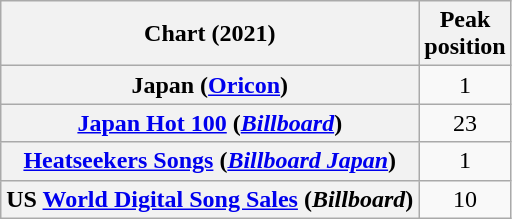<table class="wikitable sortable plainrowheaders" style="text-align:center;">
<tr>
<th scope="col">Chart (2021)</th>
<th scope="col">Peak<br>position</th>
</tr>
<tr>
<th scope="row">Japan (<a href='#'>Oricon</a>)</th>
<td>1</td>
</tr>
<tr>
<th scope="row"><a href='#'>Japan Hot 100</a> (<em><a href='#'>Billboard</a></em>)</th>
<td>23</td>
</tr>
<tr>
<th scope="row"><a href='#'>Heatseekers Songs</a> (<em><a href='#'>Billboard Japan</a></em>)</th>
<td>1</td>
</tr>
<tr>
<th scope="row">US <a href='#'>World Digital Song Sales</a> (<em>Billboard</em>)</th>
<td>10</td>
</tr>
</table>
